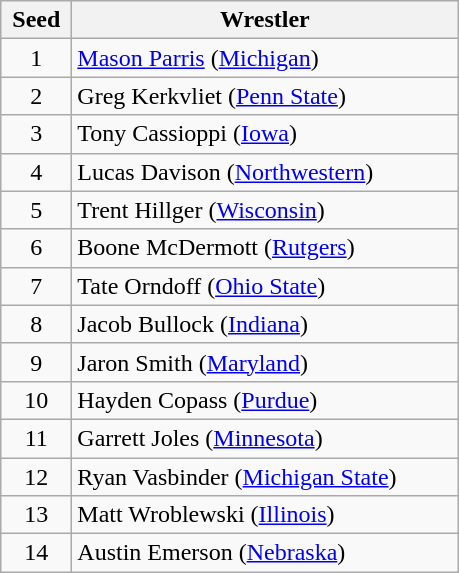<table class="wikitable" style="text-align: center;">
<tr>
<th width="40">Seed</th>
<th width="250">Wrestler</th>
</tr>
<tr>
<td>1</td>
<td align="left"><a href='#'>Mason Parris</a> (<a href='#'>Michigan</a>)</td>
</tr>
<tr>
<td>2</td>
<td align="left">Greg Kerkvliet (<a href='#'>Penn State</a>)</td>
</tr>
<tr>
<td>3</td>
<td align="left">Tony Cassioppi (<a href='#'>Iowa</a>)</td>
</tr>
<tr>
<td>4</td>
<td align="left">Lucas Davison (<a href='#'>Northwestern</a>)</td>
</tr>
<tr>
<td>5</td>
<td align="left">Trent Hillger (<a href='#'>Wisconsin</a>)</td>
</tr>
<tr>
<td>6</td>
<td align="left">Boone McDermott (<a href='#'>Rutgers</a>)</td>
</tr>
<tr>
<td>7</td>
<td align="left">Tate Orndoff (<a href='#'>Ohio State</a>)</td>
</tr>
<tr>
<td>8</td>
<td align="left">Jacob Bullock (<a href='#'>Indiana</a>)</td>
</tr>
<tr>
<td>9</td>
<td align="left">Jaron Smith (<a href='#'>Maryland</a>)</td>
</tr>
<tr>
<td>10</td>
<td align="left">Hayden Copass (<a href='#'>Purdue</a>)</td>
</tr>
<tr>
<td>11</td>
<td align="left">Garrett Joles (<a href='#'>Minnesota</a>)</td>
</tr>
<tr>
<td>12</td>
<td align="left">Ryan Vasbinder (<a href='#'>Michigan State</a>)</td>
</tr>
<tr>
<td>13</td>
<td align="left">Matt Wroblewski (<a href='#'>Illinois</a>)</td>
</tr>
<tr>
<td>14</td>
<td align="left">Austin Emerson (<a href='#'>Nebraska</a>)</td>
</tr>
</table>
